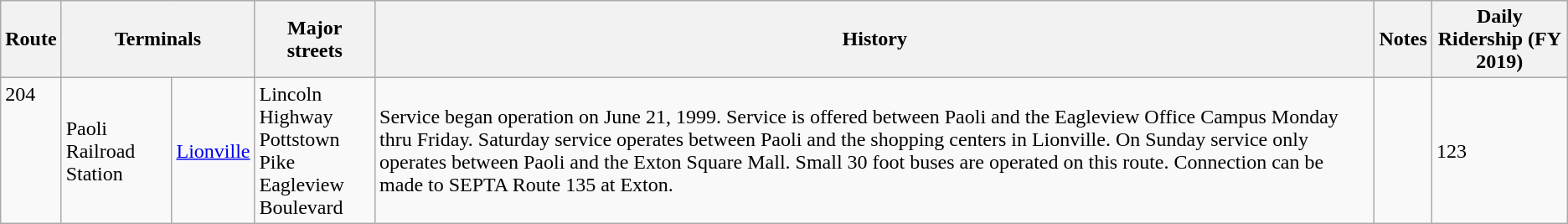<table class=wikitable>
<tr>
<th>Route</th>
<th colspan=2>Terminals</th>
<th>Major streets</th>
<th>History</th>
<th>Notes</th>
<th>Daily Ridership (FY 2019)</th>
</tr>
<tr>
<td valign=top><div>204</div></td>
<td>Paoli Railroad Station</td>
<td><a href='#'>Lionville</a></td>
<td>Lincoln Highway<br>Pottstown Pike<br>Eagleview Boulevard</td>
<td>Service began operation on June 21, 1999. Service is offered between Paoli and the Eagleview Office Campus Monday thru Friday. Saturday service operates between Paoli and the shopping centers in Lionville. On Sunday service only operates between Paoli and the Exton Square Mall. Small 30 foot buses are operated on this route. Connection can be made to SEPTA Route 135 at Exton.</td>
<td></td>
<td>123</td>
</tr>
</table>
